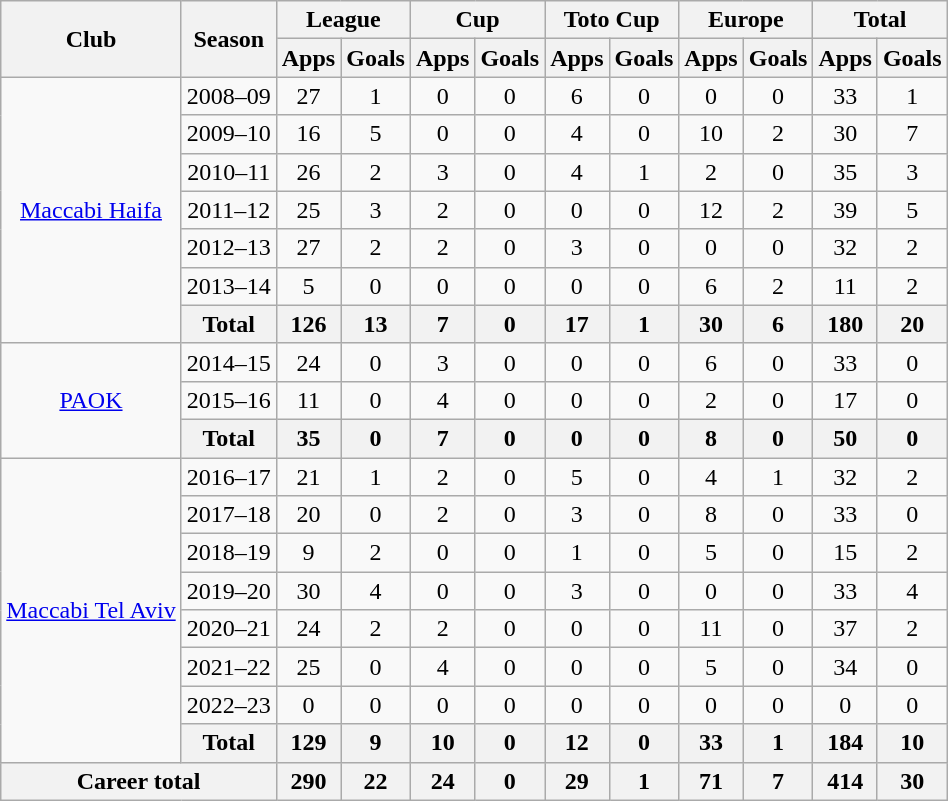<table class="wikitable" style="text-align: center;">
<tr>
<th rowspan=2>Club</th>
<th rowspan=2>Season</th>
<th colspan=2>League</th>
<th colspan=2>Cup</th>
<th colspan=2>Toto Cup</th>
<th colspan=2>Europe</th>
<th colspan=2>Total</th>
</tr>
<tr>
<th>Apps</th>
<th>Goals</th>
<th>Apps</th>
<th>Goals</th>
<th>Apps</th>
<th>Goals</th>
<th>Apps</th>
<th>Goals</th>
<th>Apps</th>
<th>Goals</th>
</tr>
<tr>
<td rowspan="7"><a href='#'>Maccabi Haifa</a></td>
<td>2008–09</td>
<td>27</td>
<td>1</td>
<td>0</td>
<td>0</td>
<td>6</td>
<td>0</td>
<td>0</td>
<td>0</td>
<td>33</td>
<td>1</td>
</tr>
<tr>
<td>2009–10</td>
<td>16</td>
<td>5</td>
<td>0</td>
<td>0</td>
<td>4</td>
<td>0</td>
<td>10</td>
<td>2</td>
<td>30</td>
<td>7</td>
</tr>
<tr>
<td>2010–11</td>
<td>26</td>
<td>2</td>
<td>3</td>
<td>0</td>
<td>4</td>
<td>1</td>
<td>2</td>
<td>0</td>
<td>35</td>
<td>3</td>
</tr>
<tr>
<td>2011–12</td>
<td>25</td>
<td>3</td>
<td>2</td>
<td>0</td>
<td>0</td>
<td>0</td>
<td>12</td>
<td>2</td>
<td>39</td>
<td>5</td>
</tr>
<tr>
<td>2012–13</td>
<td>27</td>
<td>2</td>
<td>2</td>
<td>0</td>
<td>3</td>
<td>0</td>
<td>0</td>
<td>0</td>
<td>32</td>
<td>2</td>
</tr>
<tr>
<td>2013–14</td>
<td>5</td>
<td>0</td>
<td>0</td>
<td>0</td>
<td>0</td>
<td>0</td>
<td>6</td>
<td>2</td>
<td>11</td>
<td>2</td>
</tr>
<tr>
<th colspan=1>Total</th>
<th>126</th>
<th>13</th>
<th>7</th>
<th>0</th>
<th>17</th>
<th>1</th>
<th>30</th>
<th>6</th>
<th>180</th>
<th>20</th>
</tr>
<tr>
<td rowspan="3"><a href='#'>PAOK</a></td>
<td>2014–15</td>
<td>24</td>
<td>0</td>
<td>3</td>
<td>0</td>
<td>0</td>
<td>0</td>
<td>6</td>
<td>0</td>
<td>33</td>
<td>0</td>
</tr>
<tr>
<td>2015–16</td>
<td>11</td>
<td>0</td>
<td>4</td>
<td>0</td>
<td>0</td>
<td>0</td>
<td>2</td>
<td>0</td>
<td>17</td>
<td>0</td>
</tr>
<tr>
<th colspan=1>Total</th>
<th>35</th>
<th>0</th>
<th>7</th>
<th>0</th>
<th>0</th>
<th>0</th>
<th>8</th>
<th>0</th>
<th>50</th>
<th>0</th>
</tr>
<tr>
<td rowspan="8"><a href='#'>Maccabi Tel Aviv</a></td>
<td>2016–17</td>
<td>21</td>
<td>1</td>
<td>2</td>
<td>0</td>
<td>5</td>
<td>0</td>
<td>4</td>
<td>1</td>
<td>32</td>
<td>2</td>
</tr>
<tr>
<td>2017–18</td>
<td>20</td>
<td>0</td>
<td>2</td>
<td>0</td>
<td>3</td>
<td>0</td>
<td>8</td>
<td>0</td>
<td>33</td>
<td>0</td>
</tr>
<tr>
<td>2018–19</td>
<td>9</td>
<td>2</td>
<td>0</td>
<td>0</td>
<td>1</td>
<td>0</td>
<td>5</td>
<td>0</td>
<td>15</td>
<td>2</td>
</tr>
<tr>
<td>2019–20</td>
<td>30</td>
<td>4</td>
<td>0</td>
<td>0</td>
<td>3</td>
<td>0</td>
<td>0</td>
<td>0</td>
<td>33</td>
<td>4</td>
</tr>
<tr>
<td>2020–21</td>
<td>24</td>
<td>2</td>
<td>2</td>
<td>0</td>
<td>0</td>
<td>0</td>
<td>11</td>
<td>0</td>
<td>37</td>
<td>2</td>
</tr>
<tr>
<td>2021–22</td>
<td>25</td>
<td>0</td>
<td>4</td>
<td>0</td>
<td>0</td>
<td>0</td>
<td>5</td>
<td>0</td>
<td>34</td>
<td>0</td>
</tr>
<tr>
<td>2022–23</td>
<td>0</td>
<td>0</td>
<td>0</td>
<td>0</td>
<td>0</td>
<td>0</td>
<td>0</td>
<td>0</td>
<td>0</td>
<td>0</td>
</tr>
<tr>
<th colspan="1">Total</th>
<th>129</th>
<th>9</th>
<th>10</th>
<th>0</th>
<th>12</th>
<th>0</th>
<th>33</th>
<th>1</th>
<th>184</th>
<th>10</th>
</tr>
<tr>
<th colspan="2">Career total</th>
<th>290</th>
<th>22</th>
<th>24</th>
<th>0</th>
<th>29</th>
<th>1</th>
<th>71</th>
<th>7</th>
<th>414</th>
<th>30</th>
</tr>
</table>
